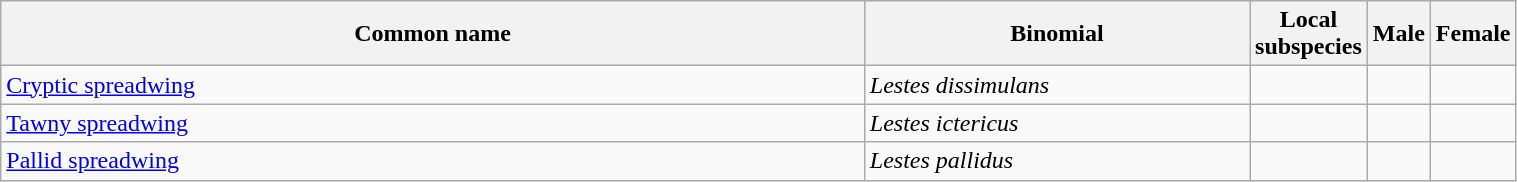<table width=80% class="wikitable">
<tr>
<th width=70%>Common name</th>
<th width=100%>Binomial</th>
<th width=20%>Local subspecies</th>
<th width=20%>Male</th>
<th width=20%>Female</th>
</tr>
<tr>
<td><a href='#'>Cryptic spreadwing</a></td>
<td><em>Lestes dissimulans</em></td>
<td></td>
<td></td>
<td></td>
</tr>
<tr>
<td><a href='#'>Tawny spreadwing</a></td>
<td><em>Lestes ictericus</em></td>
<td></td>
<td></td>
<td></td>
</tr>
<tr>
<td><a href='#'>Pallid spreadwing</a></td>
<td><em>Lestes pallidus</em></td>
<td></td>
<td></td>
<td></td>
</tr>
</table>
